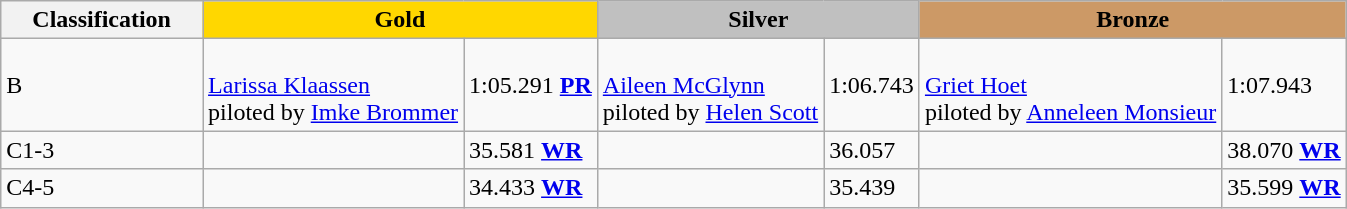<table class=wikitable style="font-size:100%">
<tr>
<th rowspan="1" width="15%">Classification</th>
<th colspan="2" style="background:gold;">Gold</th>
<th colspan="2" style="background:silver;">Silver</th>
<th colspan="2" style="background:#CC9966;">Bronze</th>
</tr>
<tr>
<td>B <br></td>
<td><br><a href='#'>Larissa Klaassen</a><br> piloted by <a href='#'>Imke Brommer</a></td>
<td>1:05.291 <strong><a href='#'>PR</a></strong></td>
<td><br><a href='#'>Aileen McGlynn</a><br> piloted by <a href='#'>Helen Scott</a></td>
<td>1:06.743</td>
<td><br><a href='#'>Griet Hoet</a><br> piloted by <a href='#'>Anneleen Monsieur</a></td>
<td>1:07.943</td>
</tr>
<tr>
<td>C1-3 <br></td>
<td></td>
<td>35.581 <strong><a href='#'>WR</a></strong></td>
<td></td>
<td>36.057</td>
<td></td>
<td>38.070 <strong><a href='#'>WR</a></strong></td>
</tr>
<tr>
<td>C4-5 <br></td>
<td></td>
<td>34.433 <strong><a href='#'>WR</a></strong></td>
<td></td>
<td>35.439</td>
<td></td>
<td>35.599 <strong><a href='#'>WR</a></strong></td>
</tr>
</table>
